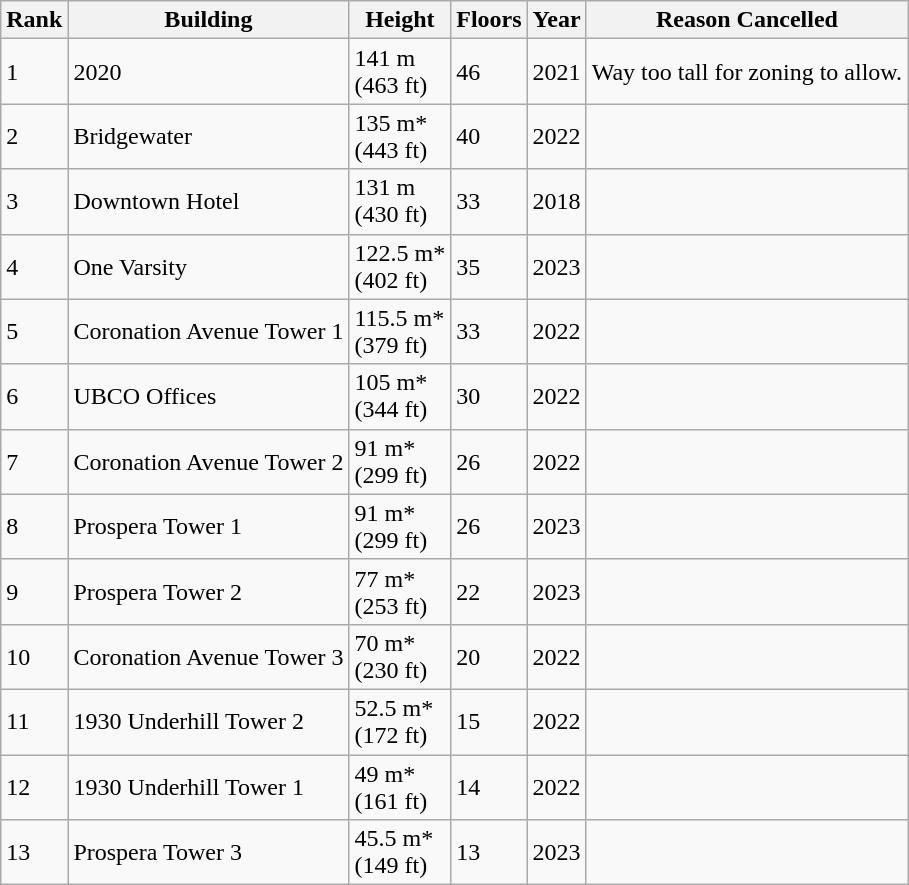<table class="wikitable sortable">
<tr>
<th>Rank</th>
<th>Building</th>
<th>Height</th>
<th>Floors</th>
<th>Year</th>
<th>Reason Cancelled</th>
</tr>
<tr>
<td>1</td>
<td>2020</td>
<td>141 m<br>(463 ft)</td>
<td>46</td>
<td>2021</td>
<td>Way too tall for zoning to allow.</td>
</tr>
<tr>
<td>2</td>
<td>Bridgewater</td>
<td>135 m*<br>(443 ft)</td>
<td>40</td>
<td>2022</td>
<td></td>
</tr>
<tr>
<td>3</td>
<td>Downtown Hotel</td>
<td>131 m<br>(430 ft)</td>
<td>33</td>
<td>2018</td>
<td></td>
</tr>
<tr>
<td>4</td>
<td>One Varsity</td>
<td>122.5 m*<br>(402 ft)</td>
<td>35</td>
<td>2023</td>
<td></td>
</tr>
<tr>
<td>5</td>
<td>Coronation Avenue Tower 1</td>
<td>115.5 m*<br>(379 ft)</td>
<td>33</td>
<td>2022</td>
<td></td>
</tr>
<tr>
<td>6</td>
<td>UBCO Offices</td>
<td>105 m*<br>(344 ft)</td>
<td>30</td>
<td>2022</td>
<td></td>
</tr>
<tr>
<td>7</td>
<td>Coronation Avenue Tower 2</td>
<td>91 m*<br>(299 ft)</td>
<td>26</td>
<td>2022</td>
<td></td>
</tr>
<tr>
<td>8</td>
<td>Prospera Tower 1</td>
<td>91 m*<br>(299 ft)</td>
<td>26</td>
<td>2023</td>
<td></td>
</tr>
<tr>
<td>9</td>
<td>Prospera Tower 2</td>
<td>77 m*<br>(253 ft)</td>
<td>22</td>
<td>2023</td>
<td></td>
</tr>
<tr>
<td>10</td>
<td>Coronation Avenue Tower 3</td>
<td>70 m*<br>(230 ft)</td>
<td>20</td>
<td>2022</td>
<td></td>
</tr>
<tr>
<td>11</td>
<td>1930 Underhill Tower 2</td>
<td>52.5 m*<br>(172 ft)</td>
<td>15</td>
<td>2022</td>
<td></td>
</tr>
<tr>
<td>12</td>
<td>1930 Underhill Tower 1</td>
<td>49 m*<br>(161 ft)</td>
<td>14</td>
<td>2022</td>
<td></td>
</tr>
<tr>
<td>13</td>
<td>Prospera Tower 3</td>
<td>45.5 m*<br>(149 ft)</td>
<td>13</td>
<td>2023</td>
<td></td>
</tr>
</table>
